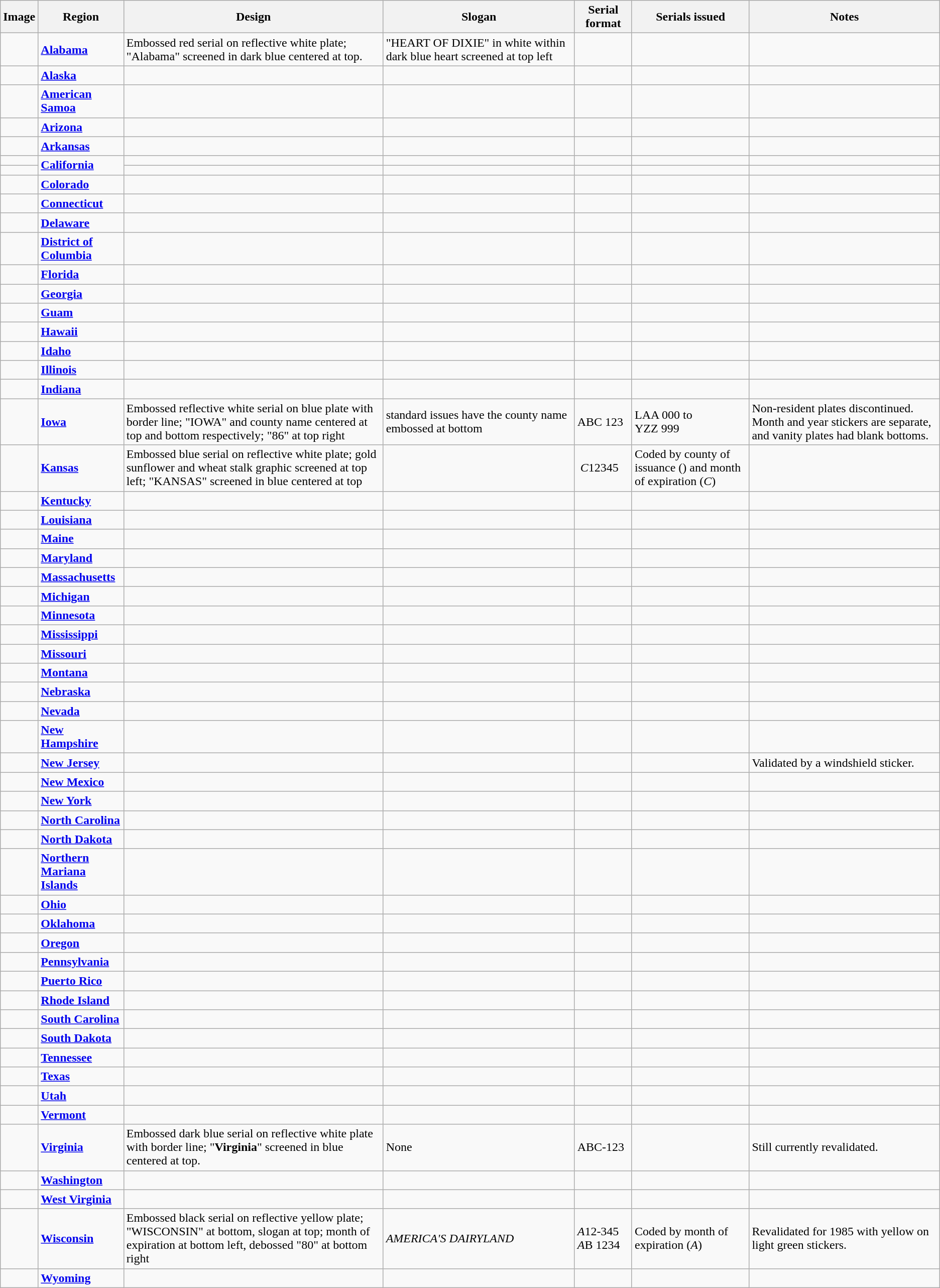<table class="wikitable">
<tr>
<th>Image</th>
<th>Region</th>
<th>Design</th>
<th>Slogan</th>
<th>Serial format</th>
<th>Serials issued</th>
<th>Notes</th>
</tr>
<tr>
<td></td>
<td><strong><a href='#'>Alabama</a></strong></td>
<td>Embossed red serial on reflective white plate; "Alabama" screened in dark blue centered at top.</td>
<td>"HEART OF DIXIE" in white within dark blue heart screened at top left</td>
<td></td>
<td></td>
</tr>
<tr>
<td></td>
<td><strong><a href='#'>Alaska</a></strong></td>
<td></td>
<td></td>
<td></td>
<td></td>
<td></td>
</tr>
<tr>
<td></td>
<td><strong><a href='#'>American Samoa</a></strong></td>
<td></td>
<td></td>
<td></td>
<td></td>
<td></td>
</tr>
<tr>
<td></td>
<td><strong><a href='#'>Arizona</a></strong></td>
<td></td>
<td></td>
<td></td>
<td></td>
<td></td>
</tr>
<tr>
<td></td>
<td><strong><a href='#'>Arkansas</a></strong></td>
<td></td>
<td></td>
<td></td>
<td></td>
<td></td>
</tr>
<tr>
<td></td>
<td rowspan=2><strong><a href='#'>California</a></strong></td>
<td></td>
<td></td>
<td></td>
<td></td>
<td></td>
</tr>
<tr>
<td></td>
<td></td>
<td></td>
<td></td>
<td></td>
<td></td>
</tr>
<tr>
<td></td>
<td><strong><a href='#'>Colorado</a></strong></td>
<td></td>
<td></td>
<td></td>
<td></td>
<td></td>
</tr>
<tr>
<td></td>
<td><strong><a href='#'>Connecticut</a></strong></td>
<td></td>
<td></td>
<td></td>
<td></td>
<td></td>
</tr>
<tr>
<td></td>
<td><strong><a href='#'>Delaware</a></strong></td>
<td></td>
<td></td>
<td></td>
<td></td>
<td></td>
</tr>
<tr>
<td></td>
<td><strong><a href='#'>District of<br>Columbia</a></strong></td>
<td></td>
<td></td>
<td></td>
<td></td>
<td></td>
</tr>
<tr>
<td></td>
<td><strong><a href='#'>Florida</a></strong></td>
<td></td>
<td></td>
<td></td>
<td></td>
<td></td>
</tr>
<tr>
<td></td>
<td><strong><a href='#'>Georgia</a></strong></td>
<td></td>
<td></td>
<td></td>
<td></td>
<td></td>
</tr>
<tr>
<td></td>
<td><strong><a href='#'>Guam</a></strong></td>
<td></td>
<td></td>
<td></td>
<td></td>
<td></td>
</tr>
<tr>
<td></td>
<td><strong><a href='#'>Hawaii</a></strong></td>
<td></td>
<td></td>
<td></td>
<td></td>
<td></td>
</tr>
<tr>
<td></td>
<td><strong><a href='#'>Idaho</a></strong></td>
<td></td>
<td></td>
<td></td>
<td></td>
<td></td>
</tr>
<tr>
<td></td>
<td><strong><a href='#'>Illinois</a></strong></td>
<td></td>
<td></td>
<td></td>
<td></td>
<td></td>
</tr>
<tr>
<td></td>
<td><strong><a href='#'>Indiana</a></strong></td>
<td></td>
<td></td>
<td></td>
<td></td>
<td></td>
</tr>
<tr>
<td></td>
<td><strong><a href='#'>Iowa</a></strong></td>
<td>Embossed reflective white serial on blue plate with border line; "IOWA" and county name centered at top and bottom respectively; "86" at top right</td>
<td>standard issues have the county name embossed at bottom</td>
<td>ABC 123</td>
<td>LAA 000 to<br>YZZ 999</td>
<td>Non-resident plates discontinued. Month and year stickers are separate, and vanity plates had blank bottoms.</td>
</tr>
<tr>
<td></td>
<td><strong><a href='#'>Kansas</a></strong></td>
<td>Embossed blue serial on reflective white plate; gold sunflower and wheat stalk graphic screened at top left; "KANSAS" screened in blue centered at top</td>
<td></td>
<td> <em>C</em>12345</td>
<td>Coded by county of issuance () and month of expiration (<em>C</em>)</td>
<td></td>
</tr>
<tr>
<td></td>
<td><strong><a href='#'>Kentucky</a></strong></td>
<td></td>
<td></td>
<td></td>
<td></td>
<td></td>
</tr>
<tr>
<td></td>
<td><strong><a href='#'>Louisiana</a></strong></td>
<td></td>
<td></td>
<td></td>
<td></td>
<td></td>
</tr>
<tr>
<td></td>
<td><strong><a href='#'>Maine</a></strong></td>
<td></td>
<td></td>
<td></td>
<td></td>
<td></td>
</tr>
<tr>
<td></td>
<td><strong><a href='#'>Maryland</a></strong></td>
<td></td>
<td></td>
<td></td>
<td></td>
<td></td>
</tr>
<tr>
<td></td>
<td><strong><a href='#'>Massachusetts</a></strong></td>
<td></td>
<td></td>
<td></td>
<td></td>
<td></td>
</tr>
<tr>
<td></td>
<td><strong><a href='#'>Michigan</a></strong></td>
<td></td>
<td></td>
<td></td>
<td></td>
<td></td>
</tr>
<tr>
<td></td>
<td><strong><a href='#'>Minnesota</a></strong></td>
<td></td>
<td></td>
<td></td>
<td></td>
<td></td>
</tr>
<tr>
<td></td>
<td><strong><a href='#'>Mississippi</a></strong></td>
<td></td>
<td></td>
<td></td>
<td></td>
<td></td>
</tr>
<tr>
<td></td>
<td><strong><a href='#'>Missouri</a></strong></td>
<td></td>
<td></td>
<td></td>
<td></td>
<td></td>
</tr>
<tr>
<td></td>
<td><strong><a href='#'>Montana</a></strong></td>
<td></td>
<td></td>
<td></td>
<td></td>
<td></td>
</tr>
<tr>
<td></td>
<td><strong><a href='#'>Nebraska</a></strong></td>
<td></td>
<td></td>
<td></td>
<td></td>
<td></td>
</tr>
<tr>
<td></td>
<td><strong><a href='#'>Nevada</a></strong></td>
<td></td>
<td></td>
<td></td>
<td></td>
<td></td>
</tr>
<tr>
<td></td>
<td><strong><a href='#'>New Hampshire</a></strong></td>
<td></td>
<td></td>
<td></td>
<td></td>
<td></td>
</tr>
<tr>
<td></td>
<td><strong><a href='#'>New Jersey</a></strong></td>
<td></td>
<td></td>
<td></td>
<td></td>
<td>Validated by a windshield sticker.</td>
</tr>
<tr>
<td></td>
<td><strong><a href='#'>New Mexico</a></strong></td>
<td></td>
<td></td>
<td></td>
<td></td>
<td></td>
</tr>
<tr>
<td></td>
<td><strong><a href='#'>New York</a></strong></td>
<td></td>
<td></td>
<td></td>
<td></td>
<td></td>
</tr>
<tr>
<td></td>
<td><strong><a href='#'>North Carolina</a></strong></td>
<td></td>
<td></td>
<td></td>
<td></td>
<td></td>
</tr>
<tr>
<td></td>
<td><strong><a href='#'>North Dakota</a></strong></td>
<td></td>
<td></td>
<td></td>
<td></td>
<td></td>
</tr>
<tr>
<td></td>
<td><strong><a href='#'>Northern Mariana<br> Islands</a></strong></td>
<td></td>
<td></td>
<td></td>
<td></td>
<td></td>
</tr>
<tr>
<td></td>
<td><strong><a href='#'>Ohio</a></strong></td>
<td></td>
<td></td>
<td></td>
<td></td>
<td></td>
</tr>
<tr>
<td></td>
<td><strong><a href='#'>Oklahoma</a></strong></td>
<td></td>
<td></td>
<td></td>
<td></td>
<td></td>
</tr>
<tr>
<td></td>
<td><strong><a href='#'>Oregon</a></strong></td>
<td></td>
<td></td>
<td></td>
<td></td>
<td></td>
</tr>
<tr>
<td></td>
<td><strong><a href='#'>Pennsylvania</a></strong></td>
<td></td>
<td></td>
<td></td>
<td></td>
<td></td>
</tr>
<tr>
<td></td>
<td><strong><a href='#'>Puerto Rico</a></strong></td>
<td></td>
<td></td>
<td></td>
<td></td>
<td></td>
</tr>
<tr>
<td></td>
<td><strong><a href='#'>Rhode Island</a></strong></td>
<td></td>
<td></td>
<td></td>
<td></td>
<td></td>
</tr>
<tr>
<td></td>
<td><strong><a href='#'>South Carolina</a></strong></td>
<td></td>
<td></td>
<td></td>
<td></td>
<td></td>
</tr>
<tr>
<td></td>
<td><strong><a href='#'>South Dakota</a></strong></td>
<td></td>
<td></td>
<td></td>
<td></td>
<td></td>
</tr>
<tr>
<td></td>
<td><strong><a href='#'>Tennessee</a></strong></td>
<td></td>
<td></td>
<td></td>
<td></td>
<td></td>
</tr>
<tr>
<td></td>
<td><strong><a href='#'>Texas</a></strong></td>
<td></td>
<td></td>
<td></td>
<td></td>
<td></td>
</tr>
<tr>
<td></td>
<td><strong><a href='#'>Utah</a></strong></td>
<td></td>
<td></td>
<td></td>
<td></td>
<td></td>
</tr>
<tr>
<td></td>
<td><strong><a href='#'>Vermont</a></strong></td>
<td></td>
<td></td>
<td></td>
<td></td>
<td></td>
</tr>
<tr>
<td></td>
<td><strong><a href='#'>Virginia</a></strong></td>
<td>Embossed dark blue serial on reflective white plate with border line; "<span><strong>Virginia</strong></span>" screened in blue centered at top.</td>
<td>None</td>
<td>ABC-123</td>
<td></td>
<td>Still currently revalidated.</td>
</tr>
<tr>
<td></td>
<td><strong><a href='#'>Washington</a></strong></td>
<td></td>
<td></td>
<td></td>
<td></td>
<td></td>
</tr>
<tr>
<td></td>
<td><strong><a href='#'>West Virginia</a></strong></td>
<td></td>
<td></td>
<td></td>
<td></td>
<td></td>
</tr>
<tr>
<td></td>
<td><strong><a href='#'>Wisconsin</a></strong></td>
<td>Embossed black serial on reflective yellow plate; "WISCONSIN" at bottom, slogan at top; month of expiration at bottom left, debossed "80" at bottom right</td>
<td><em>AMERICA'S DAIRYLAND</em></td>
<td><em>A</em>12-345<br><em>A</em>B 1234</td>
<td>Coded by month of expiration (<em>A</em>)</td>
<td>Revalidated for 1985 with yellow on light green stickers.</td>
</tr>
<tr>
<td></td>
<td><strong><a href='#'>Wyoming</a></strong></td>
<td></td>
<td></td>
<td></td>
<td></td>
<td></td>
</tr>
</table>
